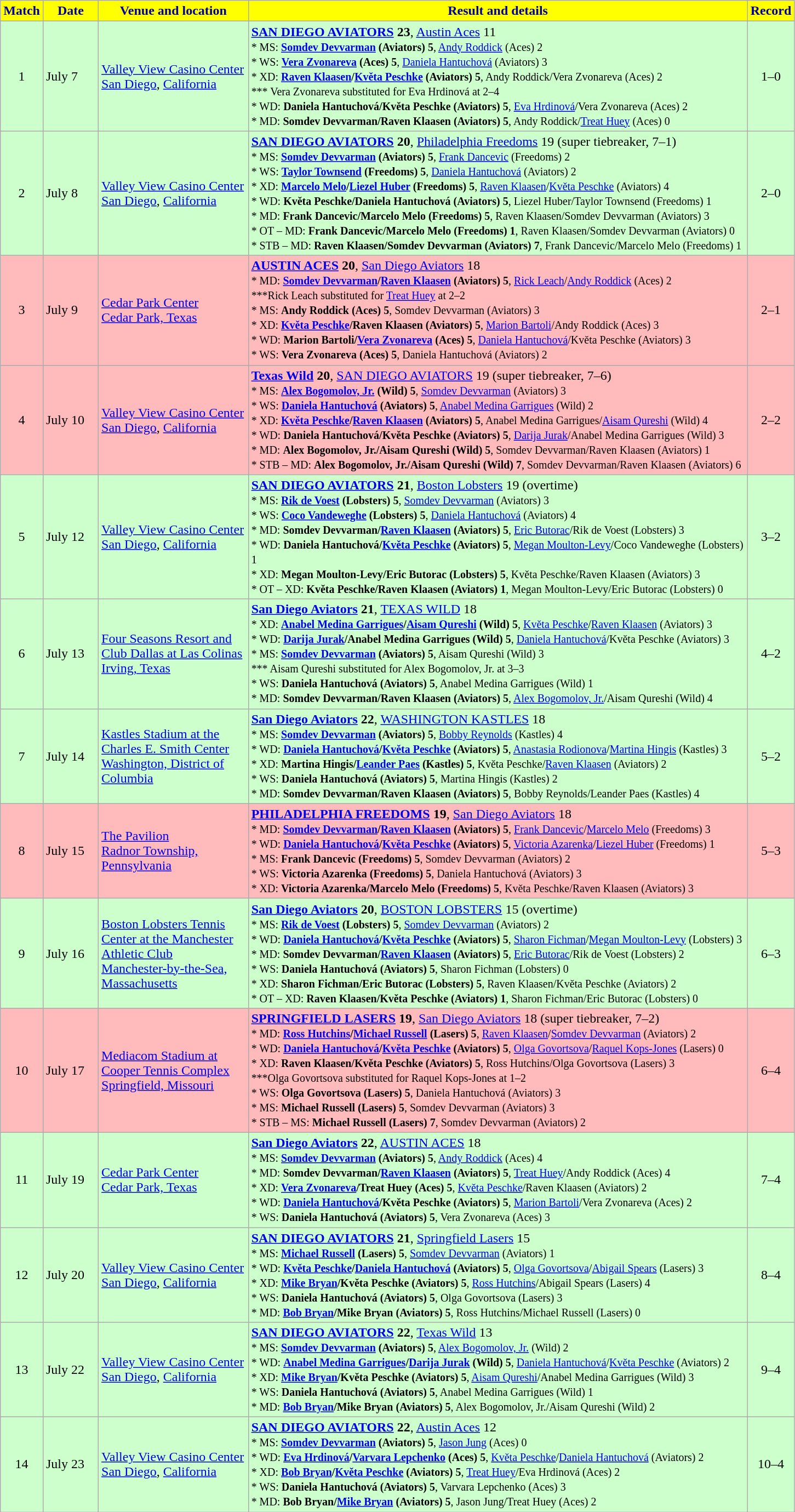<table class="wikitable" style="text-align:left">
<tr>
<th style="background:yellow; color:#00009C" width="25px">Match</th>
<th style="background:yellow; color:#00009C" width="60px">Date</th>
<th style="background:yellow; color:#00009C" width="175px">Venue and location</th>
<th style="background:yellow; color:#00009C" width="600px">Result and details</th>
<th style="background:yellow; color:#00009C" width="25px">Record</th>
</tr>
<tr bgcolor="CCFFCC">
<td style="text-align:center">1</td>
<td>July 7</td>
<td><a href='#'>Valley View Casino Center</a><br><a href='#'>San Diego</a>, <a href='#'>California</a></td>
<td><strong><a href='#'>SAN DIEGO AVIATORS</a> 23</strong>, <a href='#'>Austin Aces</a> 11<br><small>* MS: <strong><a href='#'>Somdev Devvarman</a> (Aviators) 5</strong>, <a href='#'>Andy Roddick</a> (Aces) 2<br>* WS: <strong><a href='#'>Vera Zvonareva</a> (Aces) 5</strong>, <a href='#'>Daniela Hantuchová</a> (Aviators) 3<br>* XD: <strong><a href='#'>Raven Klaasen</a>/<a href='#'>Květa Peschke</a> (Aviators) 5</strong>, Andy Roddick/Vera Zvonareva (Aces) 2<br>*** Vera Zvonareva substituted for Eva Hrdinová at 2–4<br>* WD: <strong>Daniela Hantuchová/Květa Peschke (Aviators) 5</strong>, <a href='#'>Eva Hrdinová</a>/Vera Zvonareva (Aces) 2<br>* MD: <strong>Somdev Devvarman/Raven Klaasen (Aviators) 5</strong>, Andy Roddick/<a href='#'>Treat Huey</a> (Aces) 0</small></td>
<td style="text-align:center">1–0</td>
</tr>
<tr bgcolor="CCFFCC">
<td style="text-align:center">2</td>
<td>July 8</td>
<td><a href='#'>Valley View Casino Center</a><br><a href='#'>San Diego</a>, <a href='#'>California</a></td>
<td><strong><a href='#'>SAN DIEGO AVIATORS</a> 20</strong>, <a href='#'>Philadelphia Freedoms</a> 19 (super tiebreaker, 7–1)<br><small>* MS: <strong><a href='#'>Somdev Devvarman</a> (Aviators) 5</strong>, <a href='#'>Frank Dancevic</a> (Freedoms) 2<br>* WS: <strong><a href='#'>Taylor Townsend</a> (Freedoms) 5</strong>, <a href='#'>Daniela Hantuchová</a> (Aviators) 2<br>* XD: <strong><a href='#'>Marcelo Melo</a>/<a href='#'>Liezel Huber</a> (Freedoms) 5</strong>, <a href='#'>Raven Klaasen</a>/<a href='#'>Květa Peschke</a> (Aviators) 4<br>* WD: <strong>Květa Peschke/Daniela Hantuchová (Aviators) 5</strong>, Liezel Huber/Taylor Townsend (Freedoms) 1<br>* MD: <strong>Frank Dancevic/Marcelo Melo (Freedoms) 5</strong>, Raven Klaasen/Somdev Devvarman (Aviators) 3<br>* OT – MD: <strong>Frank Dancevic/Marcelo Melo (Freedoms) 1</strong>, Raven Klaasen/Somdev Devvarman (Aviators) 0<br>* STB – MD: <strong>Raven Klaasen/Somdev Devvarman (Aviators) 7</strong>, Frank Dancevic/Marcelo Melo (Freedoms) 1</small></td>
<td style="text-align:center">2–0</td>
</tr>
<tr bgcolor="FFBBBB">
<td style="text-align:center">3</td>
<td>July 9</td>
<td><a href='#'>Cedar Park Center</a><br><a href='#'>Cedar Park, Texas</a></td>
<td><strong><a href='#'>AUSTIN ACES</a> 20</strong>, <a href='#'>San Diego Aviators</a> 18<br><small>* MD: <strong><a href='#'>Somdev Devvarman</a>/<a href='#'>Raven Klaasen</a> (Aviators) 5</strong>, <a href='#'>Rick Leach</a>/<a href='#'>Andy Roddick</a> (Aces) 2<br>***Rick Leach substituted for <a href='#'>Treat Huey</a> at 2–2<br>* MS: <strong>Andy Roddick (Aces) 5</strong>, Somdev Devvarman (Aviators) 3<br>* XD: <strong><a href='#'>Květa Peschke</a>/Raven Klaasen (Aviators) 5</strong>, <a href='#'>Marion Bartoli</a>/Andy Roddick (Aces) 3<br>* WD: <strong>Marion Bartoli/<a href='#'>Vera Zvonareva</a> (Aces) 5</strong>, <a href='#'>Daniela Hantuchová</a>/Květa Peschke (Aviators) 3<br>* WS: <strong>Vera Zvonareva (Aces) 5</strong>, Daniela Hantuchová (Aviators) 2</small></td>
<td style="text-align:center">2–1</td>
</tr>
<tr bgcolor="FFBBBB">
<td style="text-align:center">4</td>
<td>July 10</td>
<td><a href='#'>Valley View Casino Center</a><br><a href='#'>San Diego</a>, <a href='#'>California</a></td>
<td><strong><a href='#'>Texas Wild</a> 20</strong>, <a href='#'>SAN DIEGO AVIATORS</a> 19 (super tiebreaker, 7–6)<br><small>* MS: <strong><a href='#'>Alex Bogomolov, Jr.</a> (Wild) 5</strong>, <a href='#'>Somdev Devvarman</a> (Aviators) 3<br>* WS: <strong><a href='#'>Daniela Hantuchová</a> (Aviators) 5</strong>, <a href='#'>Anabel Medina Garrigues</a> (Wild) 2<br>* XD: <strong><a href='#'>Květa Peschke</a>/<a href='#'>Raven Klaasen</a> (Aviators) 5</strong>, Anabel Medina Garrigues/<a href='#'>Aisam Qureshi</a> (Wild) 4<br>* WD: <strong>Daniela Hantuchová/Květa Peschke (Aviators) 5</strong>, <a href='#'>Darija Jurak</a>/Anabel Medina Garrigues (Wild) 3<br>* MD: <strong>Alex Bogomolov, Jr./Aisam Qureshi (Wild) 5</strong>, Somdev Devvarman/Raven Klaasen (Aviators) 1<br>* STB – MD: <strong>Alex Bogomolov, Jr./Aisam Qureshi (Wild) 7</strong>, Somdev Devvarman/Raven Klaasen (Aviators) 6</small></td>
<td style="text-align:center">2–2</td>
</tr>
<tr bgcolor="CCFFCC">
<td style="text-align:center">5</td>
<td>July 12</td>
<td><a href='#'>Valley View Casino Center</a><br><a href='#'>San Diego</a>, <a href='#'>California</a></td>
<td><strong><a href='#'>SAN DIEGO AVIATORS</a> 21</strong>, <a href='#'>Boston Lobsters</a> 19 (overtime)<br><small>* MS: <strong><a href='#'>Rik de Voest</a> (Lobsters) 5</strong>, <a href='#'>Somdev Devvarman</a> (Aviators) 3<br>* WS: <strong><a href='#'>Coco Vandeweghe</a> (Lobsters) 5</strong>, <a href='#'>Daniela Hantuchová</a> (Aviators) 4<br>* MD: <strong>Somdev Devvarman/<a href='#'>Raven Klaasen</a> (Aviators) 5</strong>, <a href='#'>Eric Butorac</a>/Rik de Voest (Lobsters) 3<br>* WD: <strong>Daniela Hantuchová/<a href='#'>Květa Peschke</a> (Aviators) 5</strong>, <a href='#'>Megan Moulton-Levy</a>/Coco Vandeweghe (Lobsters) 1<br>* XD: <strong>Megan Moulton-Levy/Eric Butorac (Lobsters) 5</strong>, Květa Peschke/Raven Klaasen (Aviators) 3<br>* OT – XD: <strong>Květa Peschke/Raven Klaasen (Aviators) 1</strong>, Megan Moulton-Levy/Eric Butorac (Lobsters) 0</small></td>
<td style="text-align:center">3–2</td>
</tr>
<tr bgcolor="CCFFCC">
<td style="text-align:center">6</td>
<td>July 13</td>
<td><a href='#'>Four Seasons Resort and Club Dallas at Las Colinas</a><br><a href='#'>Irving, Texas</a></td>
<td><strong><a href='#'>San Diego Aviators</a> 21</strong>, <a href='#'>TEXAS WILD</a> 18<br><small>* XD: <strong><a href='#'>Anabel Medina Garrigues</a>/<a href='#'>Aisam Qureshi</a> (Wild) 5</strong>, <a href='#'>Květa Peschke</a>/<a href='#'>Raven Klaasen</a> (Aviators) 3<br>* WD: <strong><a href='#'>Darija Jurak</a>/Anabel Medina Garrigues (Wild) 5</strong>, <a href='#'>Daniela Hantuchová</a>/Květa Peschke (Aviators) 3<br>* MS: <strong><a href='#'>Somdev Devvarman</a> (Aviators) 5</strong>, Aisam Qureshi (Wild) 3<br>*** Aisam Qureshi substituted for Alex Bogomolov, Jr. at 3–3<br>* WS: <strong>Daniela Hantuchová (Aviators) 5</strong>, Anabel Medina Garrigues (Wild) 1<br>* MD: <strong>Somdev Devvarman/Raven Klaasen (Aviators) 5</strong>, <a href='#'>Alex Bogomolov, Jr.</a>/Aisam Qureshi (Wild) 4</small></td>
<td style="text-align:center">4–2</td>
</tr>
<tr bgcolor="CCFFCC">
<td style="text-align:center">7</td>
<td>July 14</td>
<td><a href='#'>Kastles Stadium at the Charles E. Smith Center</a><br><a href='#'>Washington, District of Columbia</a></td>
<td><strong><a href='#'>San Diego Aviators</a> 22</strong>, <a href='#'>WASHINGTON KASTLES</a> 18<br><small>* MS: <strong><a href='#'>Somdev Devvarman</a> (Aviators) 5</strong>, <a href='#'>Bobby Reynolds</a> (Kastles) 4<br>* WD: <strong><a href='#'>Daniela Hantuchová</a>/<a href='#'>Květa Peschke</a> (Aviators) 5</strong>, <a href='#'>Anastasia Rodionova</a>/<a href='#'>Martina Hingis</a> (Kastles) 3<br>* XD: <strong>Martina Hingis/<a href='#'>Leander Paes</a> (Kastles) 5</strong>, Květa Peschke/<a href='#'>Raven Klaasen</a> (Aviators) 2<br>* WS: <strong>Daniela Hantuchová (Aviators) 5</strong>, Martina Hingis (Kastles) 2<br>* MD: <strong>Somdev Devvarman/Raven Klaasen (Aviators) 5</strong>, Bobby Reynolds/Leander Paes (Kastles) 4</small></td>
<td style="text-align:center">5–2</td>
</tr>
<tr bgcolor="FFBBBB">
<td style="text-align:center">8</td>
<td>July 15</td>
<td><a href='#'>The Pavilion</a><br><a href='#'>Radnor Township, Pennsylvania</a></td>
<td><strong><a href='#'>PHILADELPHIA FREEDOMS</a> 19</strong>, <a href='#'>San Diego Aviators</a> 18<br><small>* MD: <strong><a href='#'>Somdev Devvarman</a>/<a href='#'>Raven Klaasen</a> (Aviators) 5</strong>, <a href='#'>Frank Dancevic</a>/<a href='#'>Marcelo Melo</a> (Freedoms) 3<br>* WD: <strong><a href='#'>Daniela Hantuchová</a>/<a href='#'>Květa Peschke</a> (Aviators) 5</strong>, <a href='#'>Victoria Azarenka</a>/<a href='#'>Liezel Huber</a> (Freedoms) 1<br>* MS: <strong>Frank Dancevic (Freedoms) 5</strong>, Somdev Devvarman (Aviators) 2<br>* WS: <strong>Victoria Azarenka (Freedoms) 5</strong>, Daniela Hantuchová (Aviators) 3<br>* XD: <strong>Victoria Azarenka/Marcelo Melo (Freedoms) 5</strong>, Květa Peschke/Raven Klaasen (Aviators) 3</small></td>
<td style="text-align:center">5–3</td>
</tr>
<tr bgcolor="CCFFCC">
<td style="text-align:center">9</td>
<td>July 16</td>
<td><a href='#'>Boston Lobsters Tennis Center at the Manchester Athletic Club</a><br><a href='#'>Manchester-by-the-Sea, Massachusetts</a></td>
<td><strong><a href='#'>San Diego Aviators</a> 20</strong>, <a href='#'>BOSTON LOBSTERS</a> 15 (overtime)<br><small>* MS: <strong><a href='#'>Rik de Voest</a> (Lobsters) 5</strong>, <a href='#'>Somdev Devvarman</a> (Aviators) 2<br>* WD: <strong><a href='#'>Daniela Hantuchová</a>/<a href='#'>Květa Peschke</a> (Aviators) 5</strong>, <a href='#'>Sharon Fichman</a>/<a href='#'>Megan Moulton-Levy</a> (Lobsters) 3<br>* MD: <strong>Somdev Devvarman/<a href='#'>Raven Klaasen</a> (Aviators) 5</strong>, <a href='#'>Eric Butorac</a>/Rik de Voest (Lobsters) 2<br>* WS: <strong>Daniela Hantuchová (Aviators) 5</strong>, Sharon Fichman (Lobsters) 0<br>* XD: <strong>Sharon Fichman/Eric Butorac (Lobsters) 5</strong>, Raven Klaasen/Květa Peschke (Aviators) 2<br>* OT – XD: <strong>Raven Klaasen/Květa Peschke (Aviators) 1</strong>, Sharon Fichman/Eric Butorac (Lobsters) 0</small></td>
<td style="text-align:center">6–3</td>
</tr>
<tr bgcolor="FFBBBB">
<td style="text-align:center">10</td>
<td>July 17</td>
<td><a href='#'>Mediacom Stadium at Cooper Tennis Complex</a><br><a href='#'>Springfield, Missouri</a></td>
<td><strong><a href='#'>SPRINGFIELD LASERS</a> 19</strong>, <a href='#'>San Diego Aviators</a> 18 (super tiebreaker, 7–2)<br><small>* MD: <strong><a href='#'>Ross Hutchins</a>/<a href='#'>Michael Russell</a> (Lasers) 5</strong>, <a href='#'>Raven Klaasen</a>/<a href='#'>Somdev Devvarman</a> (Aviators) 2<br>* WD: <strong><a href='#'>Daniela Hantuchová</a>/<a href='#'>Květa Peschke</a> (Aviators) 5</strong>, <a href='#'>Olga Govortsova</a>/<a href='#'>Raquel Kops-Jones</a> (Lasers) 0<br>* XD: <strong>Raven Klaasen/Květa Peschke (Aviators) 5</strong>, Ross Hutchins/Olga Govortsova (Lasers) 3<br>***Olga Govortsova substituted for Raquel Kops-Jones at 1–2<br>* WS: <strong>Olga Govortsova (Lasers) 5</strong>, Daniela Hantuchová (Aviators) 3<br>* MS: <strong>Michael Russell (Lasers) 5</strong>, Somdev Devvarman (Aviators) 3<br>* STB – MS: <strong>Michael Russell (Lasers) 7</strong>, Somdev Devvarman (Aviators) 2</small></td>
<td style="text-align:center">6–4</td>
</tr>
<tr bgcolor="CCFFCC">
<td style="text-align:center">11</td>
<td>July 19</td>
<td><a href='#'>Cedar Park Center</a><br><a href='#'>Cedar Park, Texas</a></td>
<td><strong><a href='#'>San Diego Aviators</a> 22</strong>, <a href='#'>AUSTIN ACES</a> 18<br><small>* MS: <strong><a href='#'>Somdev Devvarman</a> (Aviators) 5</strong>, <a href='#'>Andy Roddick</a> (Aces) 4<br>* MD: <strong>Somdev Devvarman/<a href='#'>Raven Klaasen</a> (Aviators) 5</strong>, <a href='#'>Treat Huey</a>/Andy Roddick (Aces) 4<br>* XD: <strong><a href='#'>Vera Zvonareva</a>/Treat Huey (Aces) 5</strong>, <a href='#'>Květa Peschke</a>/Raven Klaasen (Aviators) 2<br>* WD: <strong><a href='#'>Daniela Hantuchová</a>/Květa Peschke (Aviators) 5</strong>, <a href='#'>Marion Bartoli</a>/Vera Zvonareva (Aces) 2<br>* WS: <strong>Daniela Hantuchová (Aviators) 5</strong>, Vera Zvonareva (Aces) 3</small></td>
<td style="text-align:center">7–4</td>
</tr>
<tr bgcolor="CCFFCC">
<td style="text-align:center">12</td>
<td>July 20</td>
<td><a href='#'>Valley View Casino Center</a><br><a href='#'>San Diego</a>, <a href='#'>California</a></td>
<td><strong><a href='#'>SAN DIEGO AVIATORS</a> 21</strong>, <a href='#'>Springfield Lasers</a> 15<br><small>* MS: <strong><a href='#'>Michael Russell</a> (Lasers) 5</strong>, <a href='#'>Somdev Devvarman</a> (Aviators) 1<br>* WD: <strong><a href='#'>Květa Peschke</a>/<a href='#'>Daniela Hantuchová</a> (Aviators) 5</strong>, <a href='#'>Olga Govortsova</a>/<a href='#'>Abigail Spears</a> (Lasers) 3<br>* XD: <strong><a href='#'>Mike Bryan</a>/Květa Peschke (Aviators) 5</strong>, <a href='#'>Ross Hutchins</a>/Abigail Spears (Lasers) 4<br>* WS: <strong>Daniela Hantuchová (Aviators) 5</strong>, Olga Govortsova (Lasers) 3<br>* MD: <strong><a href='#'>Bob Bryan</a>/Mike Bryan (Aviators) 5</strong>, Ross Hutchins/Michael Russell (Lasers) 0</small></td>
<td style="text-align:center">8–4</td>
</tr>
<tr bgcolor="CCFFCC">
<td style="text-align:center">13</td>
<td>July 22</td>
<td><a href='#'>Valley View Casino Center</a><br><a href='#'>San Diego</a>, <a href='#'>California</a></td>
<td><strong><a href='#'>SAN DIEGO AVIATORS</a> 22</strong>, <a href='#'>Texas Wild</a> 13<br><small>* MS: <strong><a href='#'>Somdev Devvarman</a> (Aviators) 5</strong>, <a href='#'>Alex Bogomolov, Jr.</a> (Wild) 2<br>* WD: <strong><a href='#'>Anabel Medina Garrigues</a>/<a href='#'>Darija Jurak</a> (Wild) 5</strong>, <a href='#'>Daniela Hantuchová</a>/<a href='#'>Květa Peschke</a> (Aviators) 2<br>* XD: <strong><a href='#'>Mike Bryan</a>/Květa Peschke (Aviators) 5</strong>, <a href='#'>Aisam Qureshi</a>/Anabel Medina Garrigues (Wild) 3<br>* WS: <strong>Daniela Hantuchová (Aviators) 5</strong>, Anabel Medina Garrigues (Wild) 1<br>* MD: <strong><a href='#'>Bob Bryan</a>/Mike Bryan (Aviators) 5</strong>, Alex Bogomolov, Jr./Aisam Qureshi (Wild) 2</small></td>
<td style="text-align:center">9–4</td>
</tr>
<tr bgcolor="CCFFCC">
<td style="text-align:center">14</td>
<td>July 23</td>
<td><a href='#'>Valley View Casino Center</a><br><a href='#'>San Diego</a>, <a href='#'>California</a></td>
<td><strong><a href='#'>SAN DIEGO AVIATORS</a> 22</strong>, <a href='#'>Austin Aces</a> 12<br><small>* MS: <strong><a href='#'>Somdev Devvarman</a> (Aviators) 5</strong>, <a href='#'>Jason Jung</a> (Aces) 0<br>* WD: <strong><a href='#'>Eva Hrdinová</a>/<a href='#'>Varvara Lepchenko</a> (Aces) 5</strong>, <a href='#'>Květa Peschke</a>/<a href='#'>Daniela Hantuchová</a> (Aviators) 2<br>* XD: <strong><a href='#'>Bob Bryan</a>/<a href='#'>Květa Peschke</a> (Aviators) 5</strong>, <a href='#'>Treat Huey</a>/Eva Hrdinová (Aces) 2<br>* WS: <strong>Daniela Hantuchová (Aviators) 5</strong>, Varvara Lepchenko (Aces) 3<br>* MD: <strong>Bob Bryan/<a href='#'>Mike Bryan</a> (Aviators) 5</strong>, Jason Jung/Treat Huey (Aces) 2</small></td>
<td style="text-align:center">10–4</td>
</tr>
</table>
